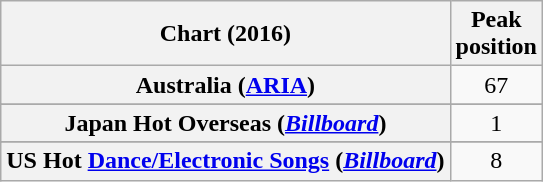<table class="wikitable sortable plainrowheaders" style="text-align:center">
<tr>
<th scope="col">Chart (2016)</th>
<th scope="col">Peak<br>position</th>
</tr>
<tr>
<th scope="row">Australia (<a href='#'>ARIA</a>)</th>
<td>67</td>
</tr>
<tr>
</tr>
<tr>
</tr>
<tr>
</tr>
<tr>
</tr>
<tr>
</tr>
<tr>
</tr>
<tr>
</tr>
<tr>
</tr>
<tr>
</tr>
<tr>
</tr>
<tr>
</tr>
<tr>
</tr>
<tr>
</tr>
<tr>
<th scope="row">Japan Hot Overseas (<em><a href='#'>Billboard</a></em>)</th>
<td>1</td>
</tr>
<tr>
</tr>
<tr>
</tr>
<tr>
</tr>
<tr>
</tr>
<tr>
</tr>
<tr>
</tr>
<tr>
</tr>
<tr>
</tr>
<tr>
</tr>
<tr>
</tr>
<tr>
</tr>
<tr>
</tr>
<tr>
<th scope="row">US Hot <a href='#'>Dance/Electronic Songs</a> (<a href='#'><em>Billboard</em></a>)</th>
<td>8</td>
</tr>
</table>
